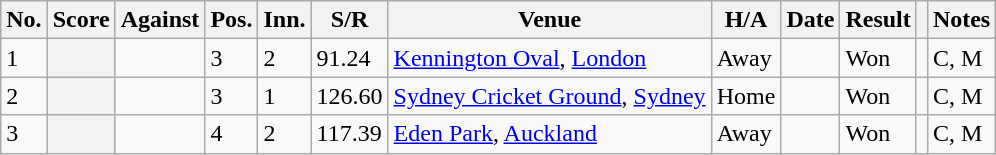<table class="wikitable plainrowheaders sortable">
<tr>
<th scope="col; style="width:10px">No.</th>
<th scope="col; style="width:50px">Score</th>
<th scope="col; style="width:110px">Against</th>
<th scope="col; style="width:10px">Pos.</th>
<th scope="col; style="width:10px">Inn.</th>
<th scope="col; style="width:40px" data-sort-type="number">S/R</th>
<th scope="col; style="width:275px">Venue</th>
<th scope="col; style="width:40px">H/A</th>
<th scope="col; style="width:75px">Date</th>
<th scope="col; style="width:40px">Result</th>
<th scope="col; class="unsortable"></th>
<th scope="col; class="unsortable">Notes</th>
</tr>
<tr>
<td>1</td>
<th scope="row"></th>
<td></td>
<td>3</td>
<td>2</td>
<td>91.24</td>
<td><a href='#'>Kennington Oval</a>, <a href='#'>London</a></td>
<td>Away</td>
<td></td>
<td>Won</td>
<td></td>
<td>C, M</td>
</tr>
<tr>
<td>2</td>
<th scope="row"></th>
<td></td>
<td>3</td>
<td>1</td>
<td>126.60</td>
<td><a href='#'>Sydney Cricket Ground</a>, <a href='#'>Sydney</a></td>
<td>Home</td>
<td></td>
<td>Won</td>
<td></td>
<td>C, M</td>
</tr>
<tr>
<td>3</td>
<th scope="row"></th>
<td></td>
<td>4</td>
<td>2</td>
<td>117.39</td>
<td><a href='#'>Eden Park</a>, <a href='#'>Auckland</a></td>
<td>Away</td>
<td></td>
<td>Won</td>
<td></td>
<td>C, M</td>
</tr>
</table>
